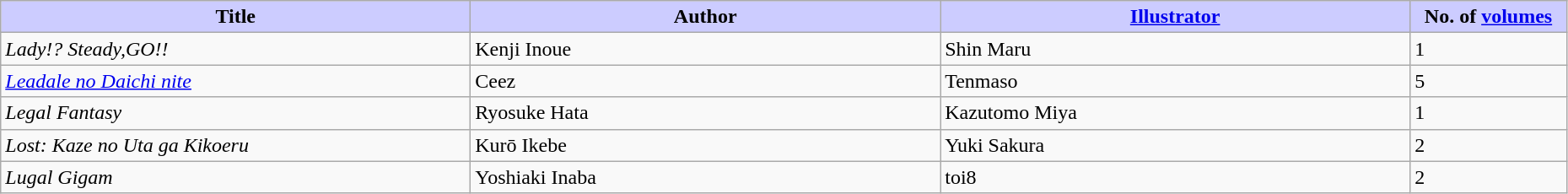<table class="wikitable" style="width: 98%;">
<tr>
<th width=30% style="background:#ccf;">Title</th>
<th width=30% style="background:#ccf;">Author</th>
<th width=30% style="background:#ccf;"><a href='#'>Illustrator</a></th>
<th width=10% style="background:#ccf;">No. of <a href='#'>volumes</a></th>
</tr>
<tr>
<td><em>Lady!? Steady,GO!!</em></td>
<td>Kenji Inoue</td>
<td>Shin Maru</td>
<td>1</td>
</tr>
<tr>
<td><em><a href='#'>Leadale no Daichi nite</a></em></td>
<td>Ceez</td>
<td>Tenmaso</td>
<td>5</td>
</tr>
<tr>
<td><em>Legal Fantasy</em></td>
<td>Ryosuke Hata</td>
<td>Kazutomo Miya</td>
<td>1</td>
</tr>
<tr>
<td><em>Lost: Kaze no Uta ga Kikoeru</em></td>
<td>Kurō Ikebe</td>
<td>Yuki Sakura</td>
<td>2</td>
</tr>
<tr>
<td><em>Lugal Gigam</em></td>
<td>Yoshiaki Inaba</td>
<td>toi8</td>
<td>2</td>
</tr>
</table>
